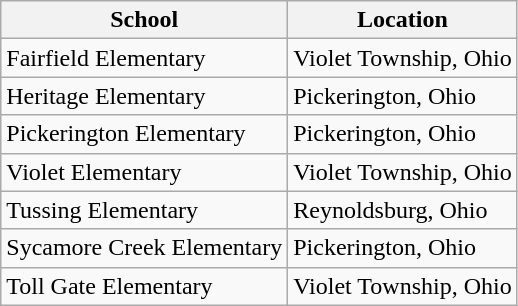<table class="wikitable">
<tr>
<th>School</th>
<th>Location</th>
</tr>
<tr>
<td>Fairfield Elementary</td>
<td>Violet Township, Ohio</td>
</tr>
<tr>
<td>Heritage Elementary</td>
<td>Pickerington, Ohio</td>
</tr>
<tr>
<td>Pickerington Elementary</td>
<td>Pickerington, Ohio</td>
</tr>
<tr>
<td>Violet Elementary</td>
<td>Violet Township, Ohio</td>
</tr>
<tr>
<td>Tussing Elementary</td>
<td>Reynoldsburg, Ohio</td>
</tr>
<tr>
<td>Sycamore Creek Elementary</td>
<td>Pickerington, Ohio</td>
</tr>
<tr>
<td>Toll Gate Elementary</td>
<td>Violet Township, Ohio</td>
</tr>
</table>
